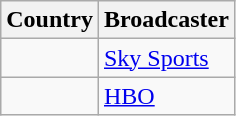<table class="wikitable">
<tr>
<th align=center>Country</th>
<th align=center>Broadcaster</th>
</tr>
<tr>
<td></td>
<td><a href='#'>Sky Sports</a></td>
</tr>
<tr>
<td></td>
<td><a href='#'>HBO</a></td>
</tr>
</table>
